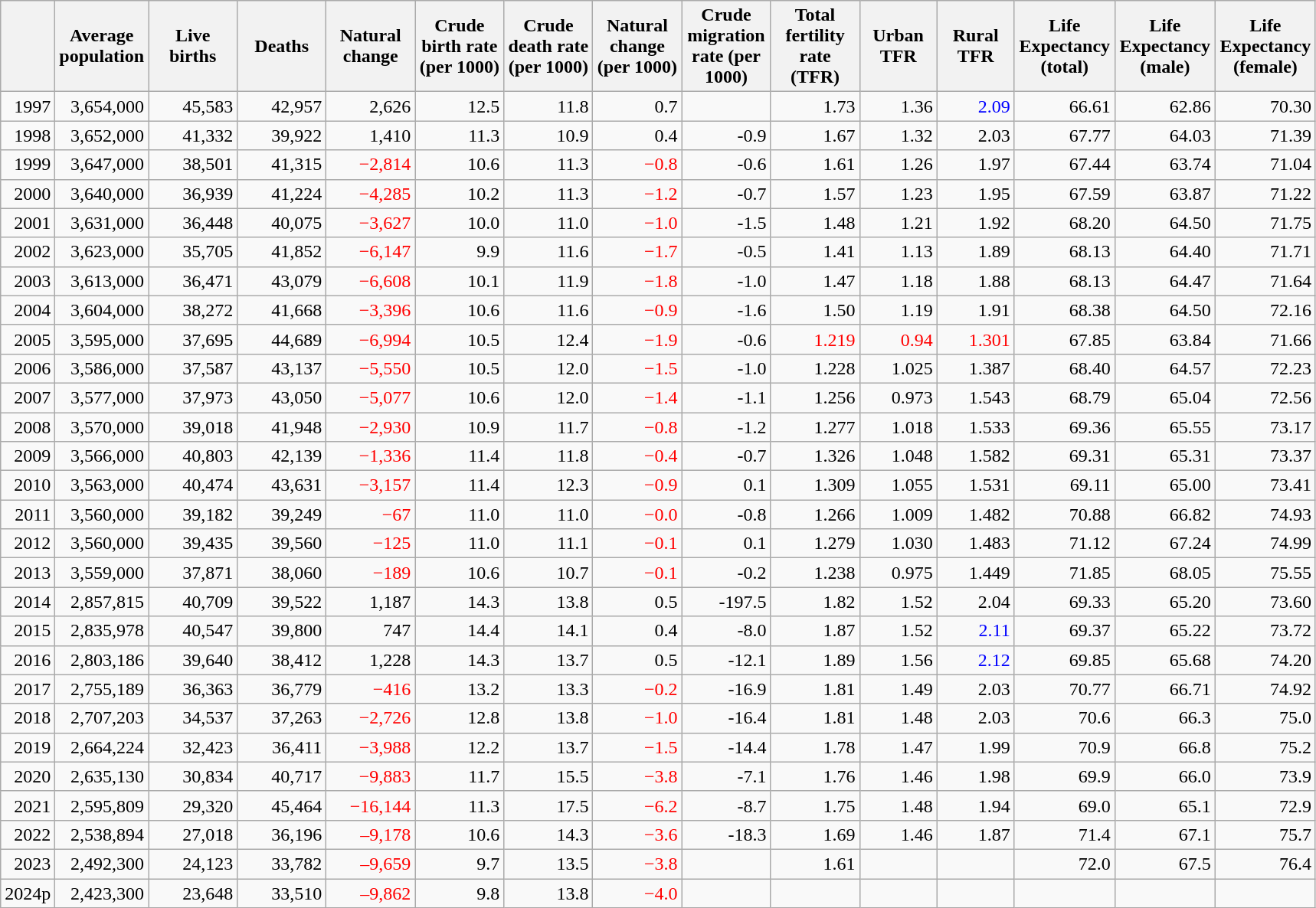<table class="wikitable sortable" style="text-align: right;">
<tr>
<th></th>
<th width="70pt">Average population</th>
<th width="70pt">Live births</th>
<th width="70pt">Deaths</th>
<th width="70pt">Natural change</th>
<th width="70pt">Crude birth rate (per 1000)</th>
<th width="70pt">Crude death rate (per 1000)</th>
<th width="70pt">Natural change (per 1000)</th>
<th width="70pt">Crude migration rate (per 1000)</th>
<th width="70pt">Total fertility rate (TFR)</th>
<th width="60pt">Urban TFR</th>
<th width="60pt">Rural TFR</th>
<th width="80pt">Life Expectancy<br>(total)</th>
<th width="80pt">Life Expectancy<br>(male)</th>
<th width="80pt">Life Expectancy<br>(female)</th>
</tr>
<tr>
<td>1997</td>
<td>3,654,000</td>
<td>45,583</td>
<td>42,957</td>
<td>2,626</td>
<td>12.5</td>
<td>11.8</td>
<td>0.7</td>
<td></td>
<td>1.73</td>
<td>1.36</td>
<td style="color: blue">2.09</td>
<td>66.61</td>
<td>62.86</td>
<td>70.30</td>
</tr>
<tr>
<td>1998</td>
<td>3,652,000</td>
<td>41,332</td>
<td>39,922</td>
<td>1,410</td>
<td>11.3</td>
<td>10.9</td>
<td>0.4</td>
<td>-0.9</td>
<td>1.67</td>
<td>1.32</td>
<td>2.03</td>
<td>67.77</td>
<td>64.03</td>
<td>71.39</td>
</tr>
<tr>
<td>1999</td>
<td>3,647,000</td>
<td>38,501</td>
<td>41,315</td>
<td style="color: red">−2,814</td>
<td>10.6</td>
<td>11.3</td>
<td style="color: red">−0.8</td>
<td>-0.6</td>
<td>1.61</td>
<td>1.26</td>
<td>1.97</td>
<td>67.44</td>
<td>63.74</td>
<td>71.04</td>
</tr>
<tr>
<td>2000</td>
<td>3,640,000</td>
<td>36,939</td>
<td>41,224</td>
<td style="color: red">−4,285</td>
<td>10.2</td>
<td>11.3</td>
<td style="color: red">−1.2</td>
<td>-0.7</td>
<td>1.57</td>
<td>1.23</td>
<td>1.95</td>
<td>67.59</td>
<td>63.87</td>
<td>71.22</td>
</tr>
<tr>
<td>2001</td>
<td>3,631,000</td>
<td>36,448</td>
<td>40,075</td>
<td style="color: red">−3,627</td>
<td>10.0</td>
<td>11.0</td>
<td style="color: red">−1.0</td>
<td>-1.5</td>
<td>1.48</td>
<td>1.21</td>
<td>1.92</td>
<td>68.20</td>
<td>64.50</td>
<td>71.75</td>
</tr>
<tr>
<td>2002</td>
<td>3,623,000</td>
<td>35,705</td>
<td>41,852</td>
<td style="color: red">−6,147</td>
<td>9.9</td>
<td>11.6</td>
<td style="color: red">−1.7</td>
<td>-0.5</td>
<td>1.41</td>
<td>1.13</td>
<td>1.89</td>
<td>68.13</td>
<td>64.40</td>
<td>71.71</td>
</tr>
<tr>
<td>2003</td>
<td>3,613,000</td>
<td>36,471</td>
<td>43,079</td>
<td style="color: red">−6,608</td>
<td>10.1</td>
<td>11.9</td>
<td style="color: red">−1.8</td>
<td>-1.0</td>
<td>1.47</td>
<td>1.18</td>
<td>1.88</td>
<td>68.13</td>
<td>64.47</td>
<td>71.64</td>
</tr>
<tr>
<td>2004</td>
<td>3,604,000</td>
<td>38,272</td>
<td>41,668</td>
<td style="color: red">−3,396</td>
<td>10.6</td>
<td>11.6</td>
<td style="color: red">−0.9</td>
<td>-1.6</td>
<td>1.50</td>
<td>1.19</td>
<td>1.91</td>
<td>68.38</td>
<td>64.50</td>
<td>72.16</td>
</tr>
<tr>
<td>2005</td>
<td>3,595,000</td>
<td>37,695</td>
<td>44,689</td>
<td style="color: red">−6,994</td>
<td>10.5</td>
<td>12.4</td>
<td style="color: red">−1.9</td>
<td>-0.6</td>
<td style="color: red">1.219</td>
<td style="color: red">0.94</td>
<td style="color: red">1.301</td>
<td>67.85</td>
<td>63.84</td>
<td>71.66</td>
</tr>
<tr>
<td>2006</td>
<td>3,586,000</td>
<td>37,587</td>
<td>43,137</td>
<td style="color: red">−5,550</td>
<td>10.5</td>
<td>12.0</td>
<td style="color: red">−1.5</td>
<td>-1.0</td>
<td>1.228</td>
<td>1.025</td>
<td>1.387</td>
<td>68.40</td>
<td>64.57</td>
<td>72.23</td>
</tr>
<tr>
<td>2007</td>
<td>3,577,000</td>
<td>37,973</td>
<td>43,050</td>
<td style="color: red">−5,077</td>
<td>10.6</td>
<td>12.0</td>
<td style="color: red">−1.4</td>
<td>-1.1</td>
<td>1.256</td>
<td>0.973</td>
<td>1.543</td>
<td>68.79</td>
<td>65.04</td>
<td>72.56</td>
</tr>
<tr>
<td>2008</td>
<td>3,570,000</td>
<td>39,018</td>
<td>41,948</td>
<td style="color: red">−2,930</td>
<td>10.9</td>
<td>11.7</td>
<td style="color: red">−0.8</td>
<td>-1.2</td>
<td>1.277</td>
<td>1.018</td>
<td>1.533</td>
<td>69.36</td>
<td>65.55</td>
<td>73.17</td>
</tr>
<tr>
<td>2009</td>
<td>3,566,000</td>
<td>40,803</td>
<td>42,139</td>
<td style="color: red">−1,336</td>
<td>11.4</td>
<td>11.8</td>
<td style="color: red">−0.4</td>
<td>-0.7</td>
<td>1.326</td>
<td>1.048</td>
<td>1.582</td>
<td>69.31</td>
<td>65.31</td>
<td>73.37</td>
</tr>
<tr>
<td>2010</td>
<td>3,563,000</td>
<td>40,474</td>
<td>43,631</td>
<td style="color: red">−3,157</td>
<td>11.4</td>
<td>12.3</td>
<td style="color: red">−0.9</td>
<td>0.1</td>
<td>1.309</td>
<td>1.055</td>
<td>1.531</td>
<td>69.11</td>
<td>65.00</td>
<td>73.41</td>
</tr>
<tr>
<td>2011</td>
<td>3,560,000</td>
<td>39,182</td>
<td>39,249</td>
<td style="color: red">−67</td>
<td>11.0</td>
<td>11.0</td>
<td style="color: red">−0.0</td>
<td>-0.8</td>
<td>1.266</td>
<td>1.009</td>
<td>1.482</td>
<td>70.88</td>
<td>66.82</td>
<td>74.93</td>
</tr>
<tr>
<td>2012</td>
<td>3,560,000</td>
<td>39,435</td>
<td>39,560</td>
<td style="color: red">−125</td>
<td>11.0</td>
<td>11.1</td>
<td style="color: red">−0.1</td>
<td>0.1</td>
<td>1.279</td>
<td>1.030</td>
<td>1.483</td>
<td>71.12</td>
<td>67.24</td>
<td>74.99</td>
</tr>
<tr>
<td>2013</td>
<td>3,559,000</td>
<td>37,871</td>
<td>38,060</td>
<td style="color: red">−189</td>
<td>10.6</td>
<td>10.7</td>
<td style="color: red">−0.1</td>
<td>-0.2</td>
<td>1.238</td>
<td>0.975</td>
<td>1.449</td>
<td>71.85</td>
<td>68.05</td>
<td>75.55</td>
</tr>
<tr>
<td>2014</td>
<td>2,857,815</td>
<td>40,709</td>
<td>39,522</td>
<td>1,187</td>
<td>14.3</td>
<td>13.8</td>
<td>0.5</td>
<td>-197.5</td>
<td>1.82</td>
<td>1.52</td>
<td>2.04</td>
<td>69.33</td>
<td>65.20</td>
<td>73.60</td>
</tr>
<tr>
<td>2015</td>
<td>2,835,978</td>
<td>40,547</td>
<td>39,800</td>
<td>747</td>
<td>14.4</td>
<td>14.1</td>
<td>0.4</td>
<td>-8.0</td>
<td>1.87</td>
<td>1.52</td>
<td style="color: blue">2.11</td>
<td>69.37</td>
<td>65.22</td>
<td>73.72</td>
</tr>
<tr>
<td>2016</td>
<td>2,803,186</td>
<td>39,640</td>
<td>38,412</td>
<td>1,228</td>
<td>14.3</td>
<td>13.7</td>
<td>0.5</td>
<td>-12.1</td>
<td>1.89</td>
<td>1.56</td>
<td style="color: blue">2.12</td>
<td>69.85</td>
<td>65.68</td>
<td>74.20</td>
</tr>
<tr>
<td>2017</td>
<td>2,755,189</td>
<td>36,363</td>
<td>36,779</td>
<td style="color: red">−416</td>
<td>13.2</td>
<td>13.3</td>
<td style="color: red">−0.2</td>
<td>-16.9</td>
<td>1.81</td>
<td>1.49</td>
<td>2.03</td>
<td>70.77</td>
<td>66.71</td>
<td>74.92</td>
</tr>
<tr>
<td>2018</td>
<td>2,707,203</td>
<td>34,537</td>
<td>37,263</td>
<td style="color: red">−2,726</td>
<td>12.8</td>
<td>13.8</td>
<td style="color: red">−1.0</td>
<td>-16.4</td>
<td>1.81</td>
<td>1.48</td>
<td>2.03</td>
<td>70.6</td>
<td>66.3</td>
<td>75.0</td>
</tr>
<tr>
<td>2019</td>
<td>2,664,224</td>
<td>32,423</td>
<td>36,411</td>
<td style="color: red">−3,988</td>
<td>12.2</td>
<td>13.7</td>
<td style="color: red">−1.5</td>
<td>-14.4</td>
<td>1.78</td>
<td>1.47</td>
<td>1.99</td>
<td>70.9</td>
<td>66.8</td>
<td>75.2</td>
</tr>
<tr>
<td>2020</td>
<td>2,635,130</td>
<td>30,834</td>
<td>40,717</td>
<td style="color: red">−9,883</td>
<td>11.7</td>
<td>15.5</td>
<td style="color: red">−3.8</td>
<td>-7.1</td>
<td>1.76</td>
<td>1.46</td>
<td>1.98</td>
<td>69.9</td>
<td>66.0</td>
<td>73.9</td>
</tr>
<tr>
<td>2021</td>
<td>2,595,809</td>
<td>29,320</td>
<td>45,464</td>
<td style="color: red">−16,144</td>
<td>11.3</td>
<td>17.5</td>
<td style="color: red">−6.2</td>
<td>-8.7</td>
<td>1.75</td>
<td>1.48</td>
<td>1.94</td>
<td>69.0</td>
<td>65.1</td>
<td>72.9</td>
</tr>
<tr>
<td>2022</td>
<td>2,538,894</td>
<td>27,018</td>
<td>36,196</td>
<td style="color: red">–9,178</td>
<td>10.6</td>
<td>14.3</td>
<td style="color: red">−3.6</td>
<td>-18.3</td>
<td>1.69</td>
<td>1.46</td>
<td>1.87</td>
<td>71.4</td>
<td>67.1</td>
<td>75.7</td>
</tr>
<tr>
<td>2023</td>
<td>2,492,300</td>
<td>24,123</td>
<td>33,782</td>
<td style="color: red">–9,659</td>
<td>9.7</td>
<td>13.5</td>
<td style="color: red">−3.8</td>
<td></td>
<td>1.61</td>
<td></td>
<td></td>
<td>72.0</td>
<td>67.5</td>
<td>76.4</td>
</tr>
<tr>
<td>2024p</td>
<td>2,423,300</td>
<td>23,648</td>
<td>33,510</td>
<td style="color: red">–9,862</td>
<td>9.8</td>
<td>13.8</td>
<td style="color: red">−4.0</td>
<td></td>
<td></td>
<td></td>
<td></td>
<td></td>
<td></td>
<td></td>
</tr>
</table>
